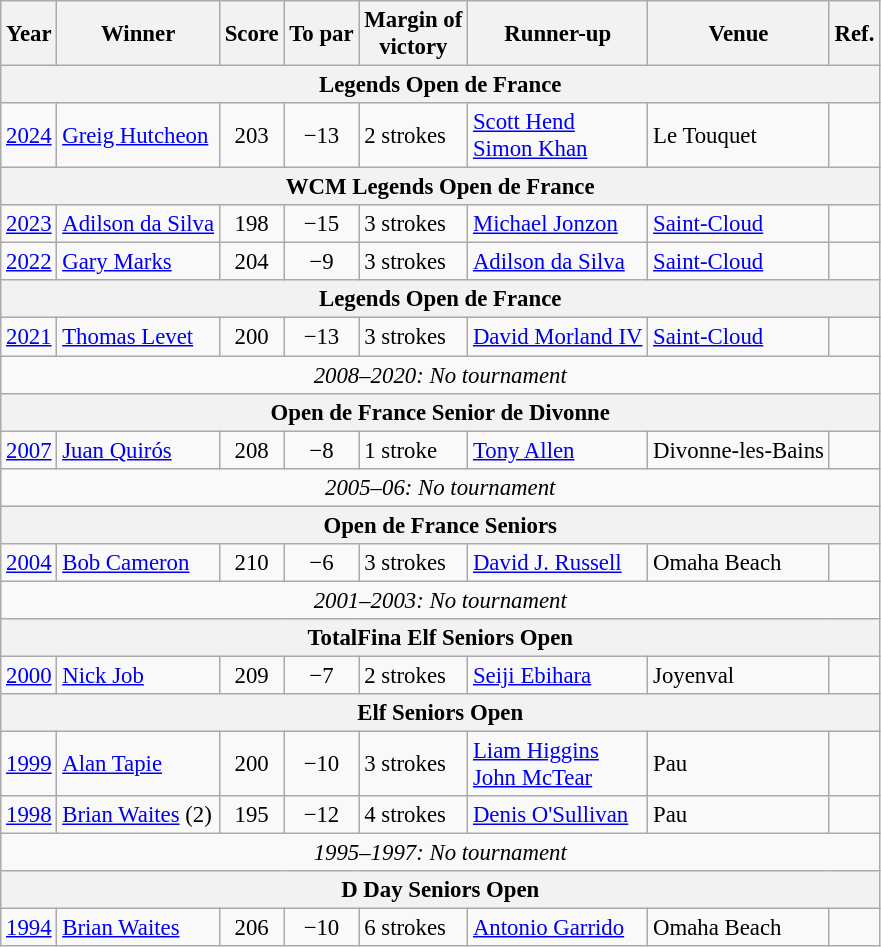<table class="wikitable" style="font-size:95%">
<tr>
<th>Year</th>
<th>Winner</th>
<th>Score</th>
<th>To par</th>
<th>Margin of<br>victory</th>
<th>Runner-up</th>
<th>Venue</th>
<th>Ref.</th>
</tr>
<tr>
<th colspan=9>Legends Open de France</th>
</tr>
<tr>
<td><a href='#'>2024</a></td>
<td> <a href='#'>Greig Hutcheon</a></td>
<td align=center>203</td>
<td align=center>−13</td>
<td>2 strokes</td>
<td> <a href='#'>Scott Hend</a><br> <a href='#'>Simon Khan</a></td>
<td>Le Touquet</td>
<td></td>
</tr>
<tr>
<th colspan=9>WCM Legends Open de France</th>
</tr>
<tr>
<td><a href='#'>2023</a></td>
<td> <a href='#'>Adilson da Silva</a></td>
<td align=center>198</td>
<td align=center>−15</td>
<td>3 strokes</td>
<td> <a href='#'>Michael Jonzon</a></td>
<td><a href='#'>Saint-Cloud</a></td>
<td></td>
</tr>
<tr>
<td><a href='#'>2022</a></td>
<td> <a href='#'>Gary Marks</a></td>
<td align=center>204</td>
<td align=center>−9</td>
<td>3 strokes</td>
<td> <a href='#'>Adilson da Silva</a></td>
<td><a href='#'>Saint-Cloud</a></td>
<td></td>
</tr>
<tr>
<th colspan=9>Legends Open de France</th>
</tr>
<tr>
<td><a href='#'>2021</a></td>
<td> <a href='#'>Thomas Levet</a></td>
<td align=center>200</td>
<td align=center>−13</td>
<td>3 strokes</td>
<td> <a href='#'>David Morland IV</a></td>
<td><a href='#'>Saint-Cloud</a></td>
<td></td>
</tr>
<tr>
<td colspan=9 align=center><em>2008–2020: No tournament</em></td>
</tr>
<tr>
<th colspan=9>Open de France Senior de Divonne</th>
</tr>
<tr>
<td><a href='#'>2007</a></td>
<td> <a href='#'>Juan Quirós</a></td>
<td align=center>208</td>
<td align=center>−8</td>
<td>1 stroke</td>
<td> <a href='#'>Tony Allen</a></td>
<td>Divonne-les-Bains</td>
<td></td>
</tr>
<tr>
<td colspan=9 align=center><em>2005–06: No tournament</em></td>
</tr>
<tr>
<th colspan=9>Open de France Seniors</th>
</tr>
<tr>
<td><a href='#'>2004</a></td>
<td> <a href='#'>Bob Cameron</a></td>
<td align=center>210</td>
<td align=center>−6</td>
<td>3 strokes</td>
<td> <a href='#'>David J. Russell</a></td>
<td>Omaha Beach</td>
<td></td>
</tr>
<tr>
<td colspan=9 align=center><em>2001–2003: No tournament</em></td>
</tr>
<tr>
<th colspan=9>TotalFina Elf Seniors Open</th>
</tr>
<tr>
<td><a href='#'>2000</a></td>
<td> <a href='#'>Nick Job</a></td>
<td align=center>209</td>
<td align=center>−7</td>
<td>2 strokes</td>
<td> <a href='#'>Seiji Ebihara</a></td>
<td>Joyenval</td>
<td></td>
</tr>
<tr>
<th colspan=9>Elf Seniors Open</th>
</tr>
<tr>
<td><a href='#'>1999</a></td>
<td> <a href='#'>Alan Tapie</a></td>
<td align=center>200</td>
<td align=center>−10</td>
<td>3 strokes</td>
<td> <a href='#'>Liam Higgins</a><br> <a href='#'>John McTear</a></td>
<td>Pau</td>
<td></td>
</tr>
<tr>
<td><a href='#'>1998</a></td>
<td> <a href='#'>Brian Waites</a> (2)</td>
<td align=center>195</td>
<td align=center>−12</td>
<td>4 strokes</td>
<td> <a href='#'>Denis O'Sullivan</a></td>
<td>Pau</td>
<td></td>
</tr>
<tr>
<td colspan=9 align=center><em>1995–1997: No tournament</em></td>
</tr>
<tr>
<th colspan=9>D Day Seniors Open</th>
</tr>
<tr>
<td><a href='#'>1994</a></td>
<td> <a href='#'>Brian Waites</a></td>
<td align=center>206</td>
<td align=center>−10</td>
<td>6 strokes</td>
<td> <a href='#'>Antonio Garrido</a></td>
<td>Omaha Beach</td>
<td></td>
</tr>
</table>
